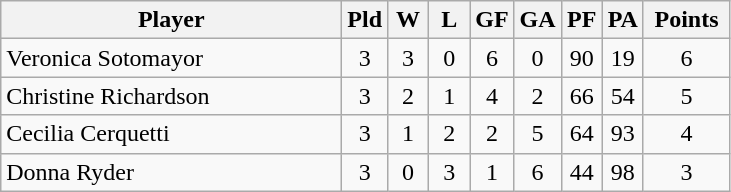<table class=wikitable style="text-align:center">
<tr>
<th width=220>Player</th>
<th width=20>Pld</th>
<th width=20>W</th>
<th width=20>L</th>
<th width=20>GF</th>
<th width=20>GA</th>
<th width=20>PF</th>
<th width=20>PA</th>
<th width=50>Points</th>
</tr>
<tr>
<td align=left> Veronica Sotomayor</td>
<td>3</td>
<td>3</td>
<td>0</td>
<td>6</td>
<td>0</td>
<td>90</td>
<td>19</td>
<td>6</td>
</tr>
<tr>
<td align=left> Christine Richardson</td>
<td>3</td>
<td>2</td>
<td>1</td>
<td>4</td>
<td>2</td>
<td>66</td>
<td>54</td>
<td>5</td>
</tr>
<tr>
<td align=left> Cecilia Cerquetti</td>
<td>3</td>
<td>1</td>
<td>2</td>
<td>2</td>
<td>5</td>
<td>64</td>
<td>93</td>
<td>4</td>
</tr>
<tr>
<td align=left> Donna Ryder</td>
<td>3</td>
<td>0</td>
<td>3</td>
<td>1</td>
<td>6</td>
<td>44</td>
<td>98</td>
<td>3</td>
</tr>
</table>
